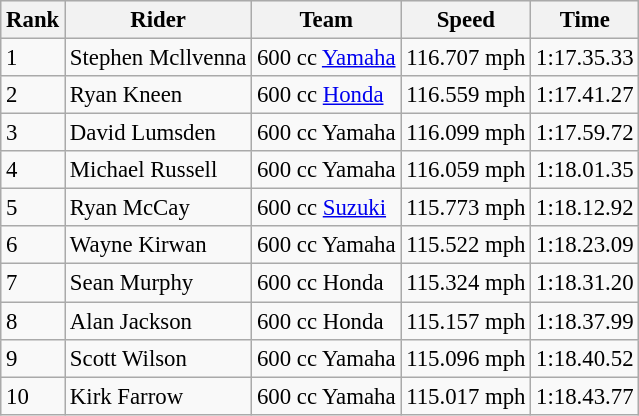<table class="wikitable" style="font-size: 95%;">
<tr style="background:#efefef;">
<th>Rank</th>
<th>Rider</th>
<th>Team</th>
<th>Speed</th>
<th>Time</th>
</tr>
<tr>
<td>1</td>
<td> Stephen Mcllvenna</td>
<td>600 cc <a href='#'>Yamaha</a></td>
<td>116.707 mph</td>
<td>1:17.35.33</td>
</tr>
<tr>
<td>2</td>
<td> Ryan Kneen</td>
<td>600 cc <a href='#'>Honda</a></td>
<td>116.559 mph</td>
<td>1:17.41.27</td>
</tr>
<tr>
<td>3</td>
<td> David Lumsden</td>
<td>600 cc Yamaha</td>
<td>116.099 mph</td>
<td>1:17.59.72</td>
</tr>
<tr>
<td>4</td>
<td> Michael Russell</td>
<td>600 cc Yamaha</td>
<td>116.059 mph</td>
<td>1:18.01.35</td>
</tr>
<tr>
<td>5</td>
<td> Ryan McCay</td>
<td>600 cc  <a href='#'>Suzuki</a></td>
<td>115.773 mph</td>
<td>1:18.12.92</td>
</tr>
<tr>
<td>6</td>
<td> Wayne Kirwan</td>
<td>600 cc Yamaha</td>
<td>115.522 mph</td>
<td>1:18.23.09</td>
</tr>
<tr>
<td>7</td>
<td> Sean Murphy</td>
<td>600 cc Honda</td>
<td>115.324 mph</td>
<td>1:18.31.20</td>
</tr>
<tr>
<td>8</td>
<td> Alan Jackson</td>
<td>600 cc Honda</td>
<td>115.157 mph</td>
<td>1:18.37.99</td>
</tr>
<tr>
<td>9</td>
<td> Scott Wilson</td>
<td>600 cc Yamaha</td>
<td>115.096 mph</td>
<td>1:18.40.52</td>
</tr>
<tr>
<td>10</td>
<td> Kirk Farrow</td>
<td>600 cc Yamaha</td>
<td>115.017 mph</td>
<td>1:18.43.77</td>
</tr>
</table>
